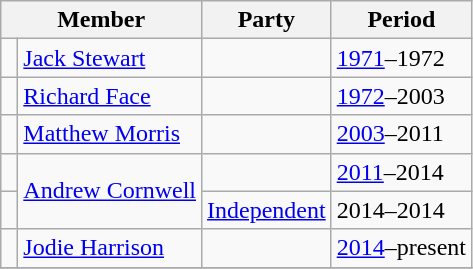<table class="wikitable">
<tr>
<th colspan="2">Member</th>
<th>Party</th>
<th>Period</th>
</tr>
<tr>
<td> </td>
<td><a href='#'>Jack Stewart</a></td>
<td></td>
<td><a href='#'>1971</a>–1972</td>
</tr>
<tr>
<td> </td>
<td><a href='#'>Richard Face</a></td>
<td></td>
<td><a href='#'>1972</a>–2003</td>
</tr>
<tr>
<td> </td>
<td><a href='#'>Matthew Morris</a></td>
<td></td>
<td><a href='#'>2003</a>–2011</td>
</tr>
<tr>
<td> </td>
<td rowspan="2"><a href='#'>Andrew Cornwell</a></td>
<td></td>
<td><a href='#'>2011</a>–2014</td>
</tr>
<tr>
<td> </td>
<td><a href='#'>Independent</a></td>
<td>2014–2014</td>
</tr>
<tr>
<td> </td>
<td><a href='#'>Jodie Harrison</a></td>
<td></td>
<td><a href='#'>2014</a>–present</td>
</tr>
<tr>
</tr>
</table>
